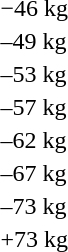<table>
<tr>
<td rowspan=2>−46 kg</td>
<td rowspan=2></td>
<td rowspan=2></td>
<td></td>
</tr>
<tr>
<td></td>
</tr>
<tr>
<td rowspan=2>–49 kg</td>
<td rowspan=2></td>
<td rowspan=2></td>
<td></td>
</tr>
<tr>
<td></td>
</tr>
<tr>
<td rowspan=2>–53 kg</td>
<td rowspan=2></td>
<td rowspan=2></td>
<td></td>
</tr>
<tr>
<td></td>
</tr>
<tr>
<td rowspan=2>–57 kg</td>
<td rowspan=2></td>
<td rowspan=2></td>
<td></td>
</tr>
<tr>
<td></td>
</tr>
<tr>
<td rowspan=2>–62 kg</td>
<td rowspan=2></td>
<td rowspan=2></td>
<td></td>
</tr>
<tr>
<td></td>
</tr>
<tr>
<td rowspan=2>–67 kg</td>
<td rowspan=2></td>
<td rowspan=2></td>
<td></td>
</tr>
<tr>
<td></td>
</tr>
<tr>
<td rowspan=2>–73 kg</td>
<td rowspan=2></td>
<td rowspan=2></td>
<td></td>
</tr>
<tr>
<td></td>
</tr>
<tr>
<td rowspan=2>+73 kg</td>
<td rowspan=2></td>
<td rowspan=2></td>
<td></td>
</tr>
<tr>
<td></td>
</tr>
</table>
